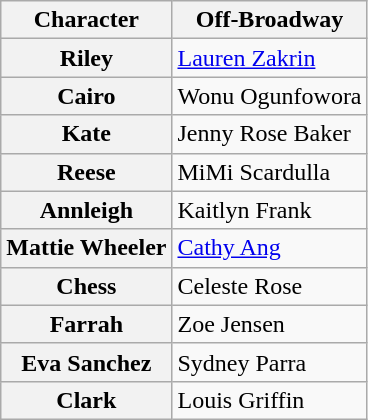<table class="wikitable">
<tr>
<th>Character</th>
<th>Off-Broadway</th>
</tr>
<tr>
<th><strong>Riley</strong></th>
<td><a href='#'>Lauren Zakrin</a></td>
</tr>
<tr>
<th><strong>Cairo</strong></th>
<td>Wonu Ogunfowora</td>
</tr>
<tr>
<th><strong>Kate</strong></th>
<td>Jenny Rose Baker</td>
</tr>
<tr>
<th><strong>Reese</strong></th>
<td>MiMi Scardulla</td>
</tr>
<tr>
<th><strong>Annleigh</strong></th>
<td>Kaitlyn Frank</td>
</tr>
<tr>
<th><strong>Mattie Wheeler</strong></th>
<td><a href='#'>Cathy Ang</a></td>
</tr>
<tr>
<th><strong>Chess</strong></th>
<td>Celeste Rose</td>
</tr>
<tr>
<th><strong>Farrah</strong></th>
<td>Zoe Jensen</td>
</tr>
<tr>
<th><strong>Eva Sanchez</strong></th>
<td>Sydney Parra</td>
</tr>
<tr>
<th><strong>Clark</strong></th>
<td>Louis Griffin</td>
</tr>
</table>
